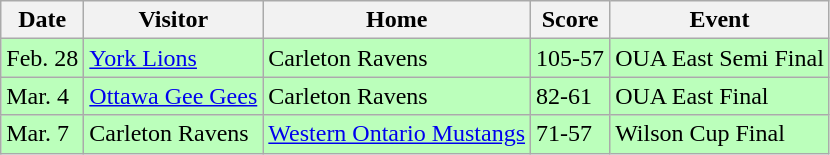<table class="wikitable">
<tr>
<th>Date</th>
<th>Visitor</th>
<th>Home</th>
<th>Score</th>
<th>Event</th>
</tr>
<tr bgcolor="#bbffbb">
<td>Feb. 28</td>
<td><a href='#'>York Lions</a></td>
<td>Carleton Ravens</td>
<td>105-57</td>
<td>OUA East Semi Final</td>
</tr>
<tr bgcolor="#bbffbb">
<td>Mar. 4</td>
<td><a href='#'>Ottawa Gee Gees</a></td>
<td>Carleton Ravens</td>
<td>82-61</td>
<td>OUA East Final</td>
</tr>
<tr bgcolor="#bbffbb">
<td>Mar. 7</td>
<td>Carleton Ravens</td>
<td><a href='#'>Western Ontario Mustangs</a></td>
<td>71-57</td>
<td>Wilson Cup Final</td>
</tr>
</table>
